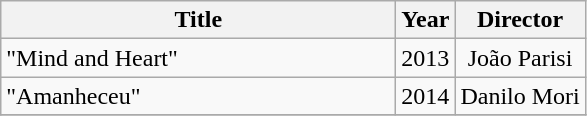<table class="wikitable">
<tr>
<th style="width:16em;">Title</th>
<th>Year</th>
<th>Director</th>
</tr>
<tr>
<td>"Mind and Heart"</td>
<td>2013</td>
<td align="center">João Parisi</td>
</tr>
<tr>
<td>"Amanheceu"</td>
<td>2014</td>
<td align="center">Danilo Mori</td>
</tr>
<tr>
</tr>
</table>
